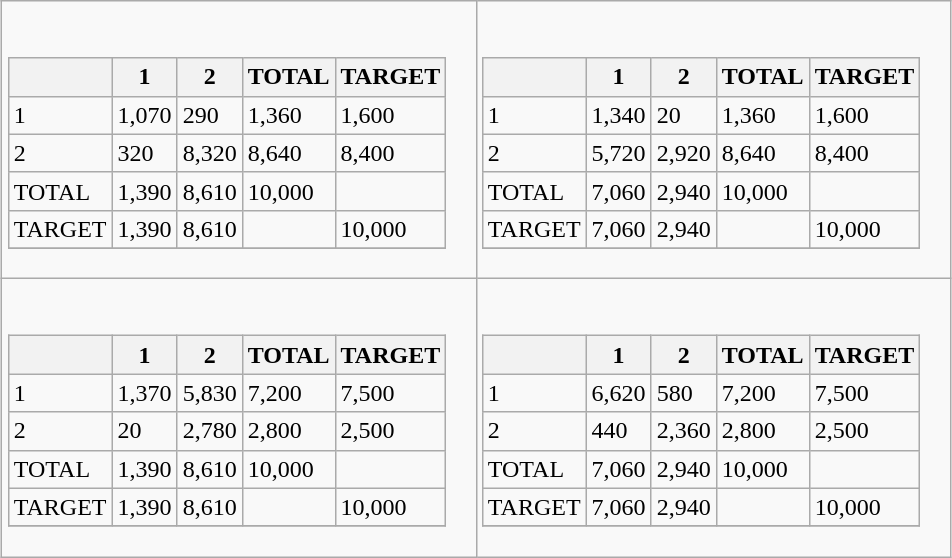<table class="wikitable" style="margin:1em auto;">
<tr>
<td><br><table class="wikitable">
<tr>
<th></th>
<th>1</th>
<th>2</th>
<th>TOTAL</th>
<th>TARGET</th>
</tr>
<tr>
<td>1</td>
<td>1,070</td>
<td>290</td>
<td>1,360</td>
<td>1,600</td>
</tr>
<tr>
<td>2</td>
<td>320</td>
<td>8,320</td>
<td>8,640</td>
<td>8,400</td>
</tr>
<tr>
<td>TOTAL</td>
<td>1,390</td>
<td>8,610</td>
<td>10,000</td>
<td></td>
</tr>
<tr>
<td>TARGET</td>
<td>1,390</td>
<td>8,610</td>
<td></td>
<td>10,000</td>
</tr>
<tr>
</tr>
</table>
</td>
<td><br><table class="wikitable">
<tr>
<th></th>
<th>1</th>
<th>2</th>
<th>TOTAL</th>
<th>TARGET</th>
</tr>
<tr>
<td>1</td>
<td>1,340</td>
<td>20</td>
<td>1,360</td>
<td>1,600</td>
</tr>
<tr>
<td>2</td>
<td>5,720</td>
<td>2,920</td>
<td>8,640</td>
<td>8,400</td>
</tr>
<tr>
<td>TOTAL</td>
<td>7,060</td>
<td>2,940</td>
<td>10,000</td>
<td></td>
</tr>
<tr>
<td>TARGET</td>
<td>7,060</td>
<td>2,940</td>
<td></td>
<td>10,000</td>
</tr>
<tr>
</tr>
</table>
</td>
</tr>
<tr>
<td><br><table class="wikitable">
<tr>
<th></th>
<th>1</th>
<th>2</th>
<th>TOTAL</th>
<th>TARGET</th>
</tr>
<tr>
<td>1</td>
<td>1,370</td>
<td>5,830</td>
<td>7,200</td>
<td>7,500</td>
</tr>
<tr>
<td>2</td>
<td>20</td>
<td>2,780</td>
<td>2,800</td>
<td>2,500</td>
</tr>
<tr>
<td>TOTAL</td>
<td>1,390</td>
<td>8,610</td>
<td>10,000</td>
<td></td>
</tr>
<tr>
<td>TARGET</td>
<td>1,390</td>
<td>8,610</td>
<td></td>
<td>10,000</td>
</tr>
<tr>
</tr>
</table>
</td>
<td><br><table class="wikitable">
<tr>
<th></th>
<th>1</th>
<th>2</th>
<th>TOTAL</th>
<th>TARGET</th>
</tr>
<tr>
<td>1</td>
<td>6,620</td>
<td>580</td>
<td>7,200</td>
<td>7,500</td>
</tr>
<tr>
<td>2</td>
<td>440</td>
<td>2,360</td>
<td>2,800</td>
<td>2,500</td>
</tr>
<tr>
<td>TOTAL</td>
<td>7,060</td>
<td>2,940</td>
<td>10,000</td>
<td></td>
</tr>
<tr>
<td>TARGET</td>
<td>7,060</td>
<td>2,940</td>
<td></td>
<td>10,000</td>
</tr>
<tr>
</tr>
</table>
</td>
</tr>
</table>
